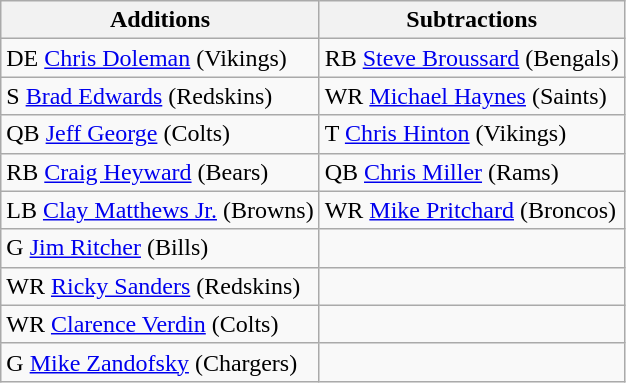<table class="wikitable">
<tr>
<th>Additions</th>
<th>Subtractions</th>
</tr>
<tr>
<td>DE <a href='#'>Chris Doleman</a> (Vikings)</td>
<td>RB <a href='#'>Steve Broussard</a> (Bengals)</td>
</tr>
<tr>
<td>S <a href='#'>Brad Edwards</a> (Redskins)</td>
<td>WR <a href='#'>Michael Haynes</a> (Saints)</td>
</tr>
<tr>
<td>QB <a href='#'>Jeff George</a> (Colts)</td>
<td>T <a href='#'>Chris Hinton</a> (Vikings)</td>
</tr>
<tr>
<td>RB <a href='#'>Craig Heyward</a> (Bears)</td>
<td>QB <a href='#'>Chris Miller</a> (Rams)</td>
</tr>
<tr>
<td>LB <a href='#'>Clay Matthews Jr.</a> (Browns)</td>
<td>WR <a href='#'>Mike Pritchard</a> (Broncos)</td>
</tr>
<tr>
<td>G <a href='#'>Jim Ritcher</a> (Bills)</td>
<td></td>
</tr>
<tr>
<td>WR <a href='#'>Ricky Sanders</a> (Redskins)</td>
<td></td>
</tr>
<tr>
<td>WR <a href='#'>Clarence Verdin</a> (Colts)</td>
<td></td>
</tr>
<tr>
<td>G <a href='#'>Mike Zandofsky</a> (Chargers)</td>
<td></td>
</tr>
</table>
